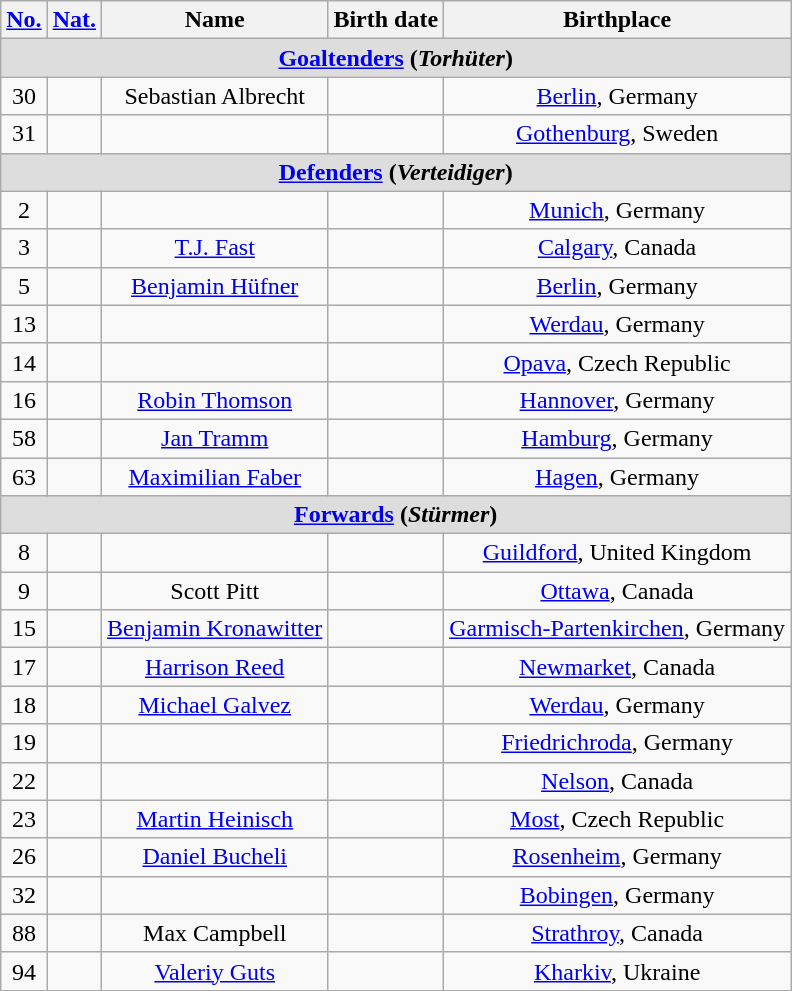<table class="wikitable" style="text-align:center">
<tr>
<th><a href='#'>No.</a></th>
<th><a href='#'>Nat.</a></th>
<th>Name</th>
<th>Birth date</th>
<th>Birthplace</th>
</tr>
<tr>
<th colspan="5" style="background-color:#DDDDDD"><a href='#'>Goaltenders</a> (<em>Torhüter</em>)</th>
</tr>
<tr>
<td>30</td>
<td></td>
<td>Sebastian Albrecht</td>
<td></td>
<td><a href='#'>Berlin</a>, Germany</td>
</tr>
<tr>
<td>31</td>
<td></td>
<td></td>
<td></td>
<td><a href='#'>Gothenburg</a>, Sweden</td>
</tr>
<tr>
<th colspan="5" style="background-color:#DDDDDD"><a href='#'>Defenders</a> (<em>Verteidiger</em>)</th>
</tr>
<tr>
<td>2</td>
<td></td>
<td></td>
<td></td>
<td><a href='#'>Munich</a>, Germany</td>
</tr>
<tr>
<td>3</td>
<td></td>
<td><a href='#'>T.J. Fast</a></td>
<td></td>
<td><a href='#'>Calgary</a>, Canada</td>
</tr>
<tr>
<td>5</td>
<td></td>
<td><a href='#'>Benjamin Hüfner</a></td>
<td></td>
<td><a href='#'>Berlin</a>, Germany</td>
</tr>
<tr>
<td>13</td>
<td></td>
<td></td>
<td></td>
<td><a href='#'>Werdau</a>, Germany</td>
</tr>
<tr>
<td>14</td>
<td></td>
<td></td>
<td></td>
<td><a href='#'>Opava</a>, Czech Republic</td>
</tr>
<tr>
<td>16</td>
<td></td>
<td><a href='#'>Robin Thomson</a></td>
<td></td>
<td><a href='#'>Hannover</a>, Germany</td>
</tr>
<tr>
<td>58</td>
<td></td>
<td><a href='#'>Jan Tramm</a></td>
<td></td>
<td><a href='#'>Hamburg</a>, Germany</td>
</tr>
<tr>
<td>63</td>
<td></td>
<td><a href='#'>Maximilian Faber</a></td>
<td></td>
<td><a href='#'>Hagen</a>, Germany</td>
</tr>
<tr>
<th colspan="5" style="background-color:#DDDDDD"><a href='#'>Forwards</a> (<em>Stürmer</em>)</th>
</tr>
<tr>
<td>8</td>
<td></td>
<td></td>
<td></td>
<td><a href='#'>Guildford</a>, United Kingdom</td>
</tr>
<tr>
<td>9</td>
<td></td>
<td>Scott Pitt</td>
<td></td>
<td><a href='#'>Ottawa</a>, Canada</td>
</tr>
<tr>
<td>15</td>
<td></td>
<td><a href='#'>Benjamin Kronawitter</a></td>
<td></td>
<td><a href='#'>Garmisch-Partenkirchen</a>, Germany</td>
</tr>
<tr>
<td>17</td>
<td></td>
<td><a href='#'>Harrison Reed</a></td>
<td></td>
<td><a href='#'>Newmarket</a>, Canada</td>
</tr>
<tr>
<td>18</td>
<td></td>
<td><a href='#'>Michael Galvez</a></td>
<td></td>
<td><a href='#'>Werdau</a>, Germany</td>
</tr>
<tr>
<td>19</td>
<td></td>
<td></td>
<td></td>
<td><a href='#'>Friedrichroda</a>, Germany</td>
</tr>
<tr>
<td>22</td>
<td></td>
<td></td>
<td></td>
<td><a href='#'>Nelson</a>, Canada</td>
</tr>
<tr>
<td>23</td>
<td></td>
<td><a href='#'>Martin Heinisch</a></td>
<td></td>
<td><a href='#'>Most</a>, Czech Republic</td>
</tr>
<tr>
<td>26</td>
<td></td>
<td><a href='#'>Daniel Bucheli</a></td>
<td></td>
<td><a href='#'>Rosenheim</a>, Germany</td>
</tr>
<tr>
<td>32</td>
<td></td>
<td></td>
<td></td>
<td><a href='#'>Bobingen</a>, Germany</td>
</tr>
<tr>
<td>88</td>
<td></td>
<td>Max Campbell</td>
<td></td>
<td><a href='#'>Strathroy</a>, Canada</td>
</tr>
<tr>
<td>94</td>
<td></td>
<td><a href='#'>Valeriy Guts</a></td>
<td></td>
<td><a href='#'>Kharkiv</a>, Ukraine</td>
</tr>
</table>
